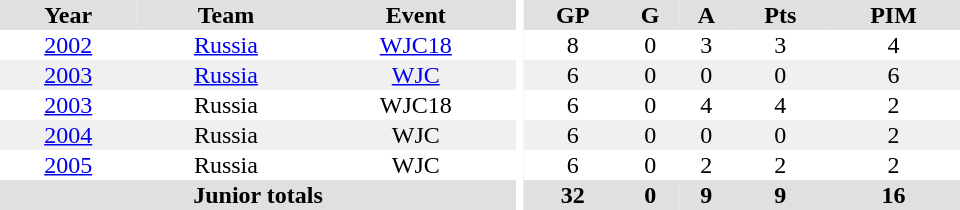<table border="0" cellpadding="1" cellspacing="0" ID="Table3" style="text-align:center; width:40em">
<tr ALIGN="center" bgcolor="#e0e0e0">
<th>Year</th>
<th>Team</th>
<th>Event</th>
<th rowspan="99" bgcolor="#ffffff"></th>
<th>GP</th>
<th>G</th>
<th>A</th>
<th>Pts</th>
<th>PIM</th>
</tr>
<tr>
<td><a href='#'>2002</a></td>
<td><a href='#'>Russia</a></td>
<td><a href='#'>WJC18</a></td>
<td>8</td>
<td>0</td>
<td>3</td>
<td>3</td>
<td>4</td>
</tr>
<tr bgcolor="#f0f0f0">
<td><a href='#'>2003</a></td>
<td><a href='#'>Russia</a></td>
<td><a href='#'>WJC</a></td>
<td>6</td>
<td>0</td>
<td>0</td>
<td>0</td>
<td>6</td>
</tr>
<tr>
<td><a href='#'>2003</a></td>
<td>Russia</td>
<td>WJC18</td>
<td>6</td>
<td>0</td>
<td>4</td>
<td>4</td>
<td>2</td>
</tr>
<tr bgcolor="#f0f0f0">
<td><a href='#'>2004</a></td>
<td>Russia</td>
<td>WJC</td>
<td>6</td>
<td>0</td>
<td>0</td>
<td>0</td>
<td>2</td>
</tr>
<tr>
<td><a href='#'>2005</a></td>
<td>Russia</td>
<td>WJC</td>
<td>6</td>
<td>0</td>
<td>2</td>
<td>2</td>
<td>2</td>
</tr>
<tr bgcolor="#e0e0e0">
<th colspan="3">Junior totals</th>
<th>32</th>
<th>0</th>
<th>9</th>
<th>9</th>
<th>16</th>
</tr>
</table>
